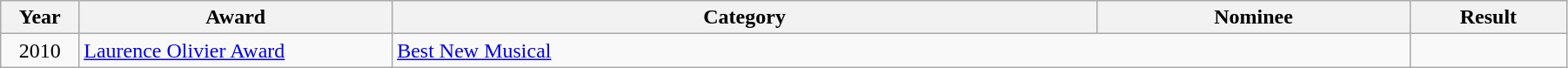<table class="wikitable" width="95%">
<tr>
<th width="5%">Year</th>
<th width="20%">Award</th>
<th width="45%">Category</th>
<th width="20%">Nominee</th>
<th width="10%">Result</th>
</tr>
<tr>
<td align="center">2010</td>
<td><a href='#'>Laurence Olivier Award</a></td>
<td colspan="2"><a href='#'>Best New Musical</a></td>
<td></td>
</tr>
</table>
